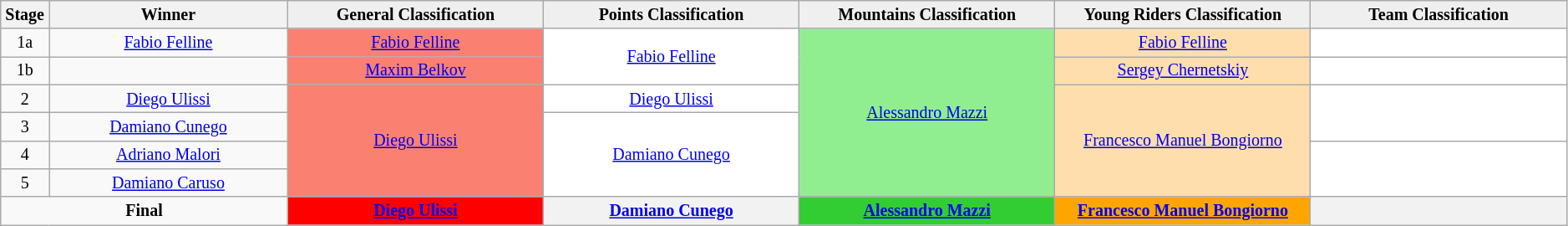<table class="wikitable" style="text-align: center; font-size:smaller;">
<tr>
<th width="1%">Stage</th>
<th width="14%">Winner</th>
<th style="background:#EFEFEF;" width="15%">General Classification<br></th>
<th style="background:#EFEFEF;" width="15%">Points Classification<br></th>
<th style="background:#EFEFEF;" width="15%">Mountains Classification<br></th>
<th style="background:#EFEFEF;" width="15%">Young Riders Classification<br></th>
<th style="background:#EFEFEF;" width="15%">Team Classification</th>
</tr>
<tr>
<td>1a</td>
<td><a href='#'>Fabio Felline</a></td>
<td style="background-color:salmon;"><a href='#'>Fabio Felline</a></td>
<td style="background-color:white;" rowspan=2><a href='#'>Fabio Felline</a></td>
<td style="background-color:lightgreen;" rowspan=6><a href='#'>Alessandro Mazzi</a></td>
<td style="background-color:navajowhite;"><a href='#'>Fabio Felline</a></td>
<td style="background-color:white;"></td>
</tr>
<tr>
<td>1b</td>
<td></td>
<td style="background-color:salmon;"><a href='#'>Maxim Belkov</a></td>
<td style="background-color:navajowhite;"><a href='#'>Sergey Chernetskiy</a></td>
<td style="background-color:white;"></td>
</tr>
<tr>
<td>2</td>
<td><a href='#'>Diego Ulissi</a></td>
<td style="background-color:salmon;" rowspan=4><a href='#'>Diego Ulissi</a></td>
<td style="background-color:white;"><a href='#'>Diego Ulissi</a></td>
<td style="background-color:navajowhite;" rowspan=4><a href='#'>Francesco Manuel Bongiorno</a></td>
<td style="background-color:white;" rowspan=2></td>
</tr>
<tr>
<td>3</td>
<td><a href='#'>Damiano Cunego</a></td>
<td style="background-color:white;" rowspan=3><a href='#'>Damiano Cunego</a></td>
</tr>
<tr>
<td>4</td>
<td><a href='#'>Adriano Malori</a></td>
<td style="background-color:white;" rowspan=2></td>
</tr>
<tr>
<td>5</td>
<td><a href='#'>Damiano Caruso</a></td>
</tr>
<tr>
<td colspan="2"><strong>Final</strong></td>
<th style="background-color:red;"><a href='#'>Diego Ulissi</a></th>
<th style="background-color:offwhite;"><a href='#'>Damiano Cunego</a></th>
<th style="background-color:limegreen;"><a href='#'>Alessandro Mazzi</a></th>
<th style="background-color:orange;"><a href='#'>Francesco Manuel Bongiorno</a></th>
<th style="background-color:offwhite;"></th>
</tr>
</table>
